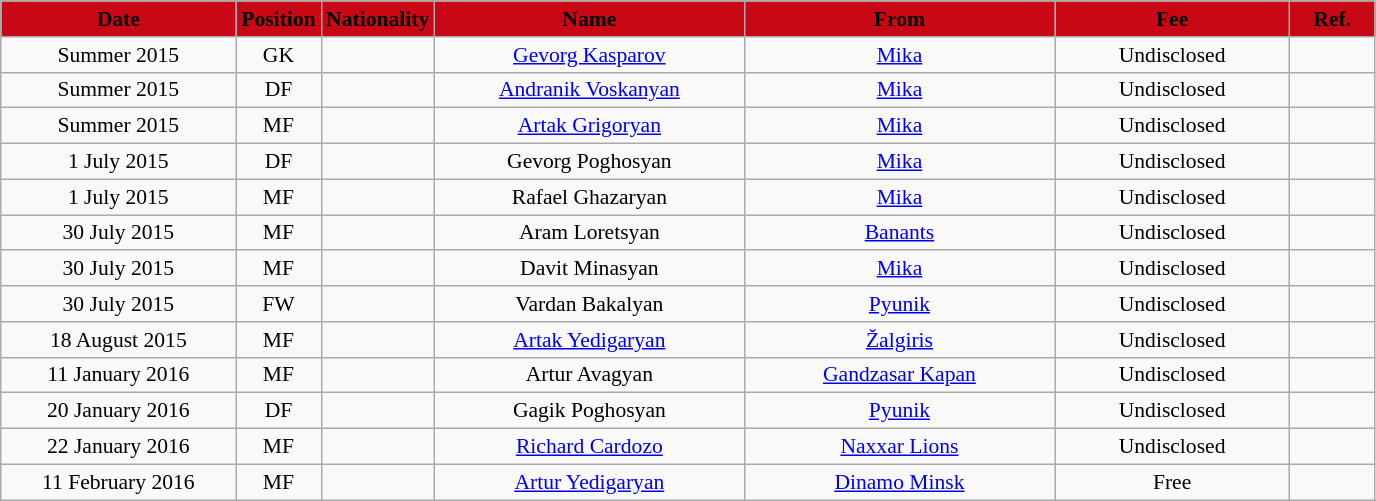<table class="wikitable"  style="text-align:center; font-size:90%; ">
<tr>
<th style="background:#C80815; color:black; width:150px;">Date</th>
<th style="background:#C80815; color:black; width:50px;">Position</th>
<th style="background:#C80815; color:black; width:50px;">Nationality</th>
<th style="background:#C80815; color:black; width:200px;">Name</th>
<th style="background:#C80815; color:black; width:200px;">From</th>
<th style="background:#C80815; color:black; width:150px;">Fee</th>
<th style="background:#C80815; color:black; width:50px;">Ref.</th>
</tr>
<tr>
<td>Summer 2015</td>
<td>GK</td>
<td></td>
<td><a href='#'>Gevorg Kasparov</a></td>
<td><a href='#'>Mika</a></td>
<td>Undisclosed</td>
<td></td>
</tr>
<tr>
<td>Summer 2015</td>
<td>DF</td>
<td></td>
<td><a href='#'>Andranik Voskanyan</a></td>
<td><a href='#'>Mika</a></td>
<td>Undisclosed</td>
<td></td>
</tr>
<tr>
<td>Summer 2015</td>
<td>MF</td>
<td></td>
<td><a href='#'>Artak Grigoryan</a></td>
<td><a href='#'>Mika</a></td>
<td>Undisclosed</td>
<td></td>
</tr>
<tr>
<td>1 July 2015</td>
<td>DF</td>
<td></td>
<td>Gevorg Poghosyan</td>
<td><a href='#'>Mika</a></td>
<td>Undisclosed</td>
<td></td>
</tr>
<tr>
<td>1 July 2015</td>
<td>MF</td>
<td></td>
<td>Rafael Ghazaryan</td>
<td><a href='#'>Mika</a></td>
<td>Undisclosed</td>
<td></td>
</tr>
<tr>
<td>30 July 2015</td>
<td>MF</td>
<td></td>
<td>Aram Loretsyan</td>
<td><a href='#'>Banants</a></td>
<td>Undisclosed</td>
<td></td>
</tr>
<tr>
<td>30 July 2015</td>
<td>MF</td>
<td></td>
<td>Davit Minasyan</td>
<td><a href='#'>Mika</a></td>
<td>Undisclosed</td>
<td></td>
</tr>
<tr>
<td>30 July 2015</td>
<td>FW</td>
<td></td>
<td>Vardan Bakalyan</td>
<td><a href='#'>Pyunik</a></td>
<td>Undisclosed</td>
<td></td>
</tr>
<tr>
<td>18 August 2015</td>
<td>MF</td>
<td></td>
<td><a href='#'>Artak Yedigaryan</a></td>
<td><a href='#'>Žalgiris</a></td>
<td>Undisclosed</td>
<td></td>
</tr>
<tr>
<td>11 January 2016</td>
<td>MF</td>
<td></td>
<td>Artur Avagyan</td>
<td><a href='#'>Gandzasar Kapan</a></td>
<td>Undisclosed</td>
<td></td>
</tr>
<tr>
<td>20 January 2016</td>
<td>DF</td>
<td></td>
<td>Gagik Poghosyan</td>
<td><a href='#'>Pyunik</a></td>
<td>Undisclosed</td>
<td></td>
</tr>
<tr>
<td>22 January 2016</td>
<td>MF</td>
<td></td>
<td><a href='#'>Richard Cardozo</a></td>
<td><a href='#'>Naxxar Lions</a></td>
<td>Undisclosed</td>
<td></td>
</tr>
<tr>
<td>11 February 2016</td>
<td>MF</td>
<td></td>
<td><a href='#'>Artur Yedigaryan</a></td>
<td><a href='#'>Dinamo Minsk</a></td>
<td>Free</td>
<td></td>
</tr>
</table>
